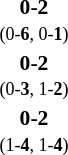<table style="width:100%;" cellspacing="1">
<tr>
<th width=25%></th>
<th width=10%></th>
<th width=25%></th>
</tr>
<tr style=font-size:90%>
<td align=right></td>
<td align=center><strong> 0-2 </strong><br><small>(0-<strong>6</strong>, 0-<strong>1</strong>)</small></td>
<td><strong></strong></td>
</tr>
<tr style=font-size:90%>
<td align=right></td>
<td align=center><strong> 0-2 </strong><br><small>(0-<strong>3</strong>, 1-<strong>2</strong>)</small></td>
<td><strong></strong></td>
</tr>
<tr style=font-size:90%>
<td align=right></td>
<td align=center><strong> 0-2 </strong><br><small>(1-<strong>4</strong>, 1-<strong>4</strong>)</small></td>
<td><strong></strong></td>
</tr>
</table>
